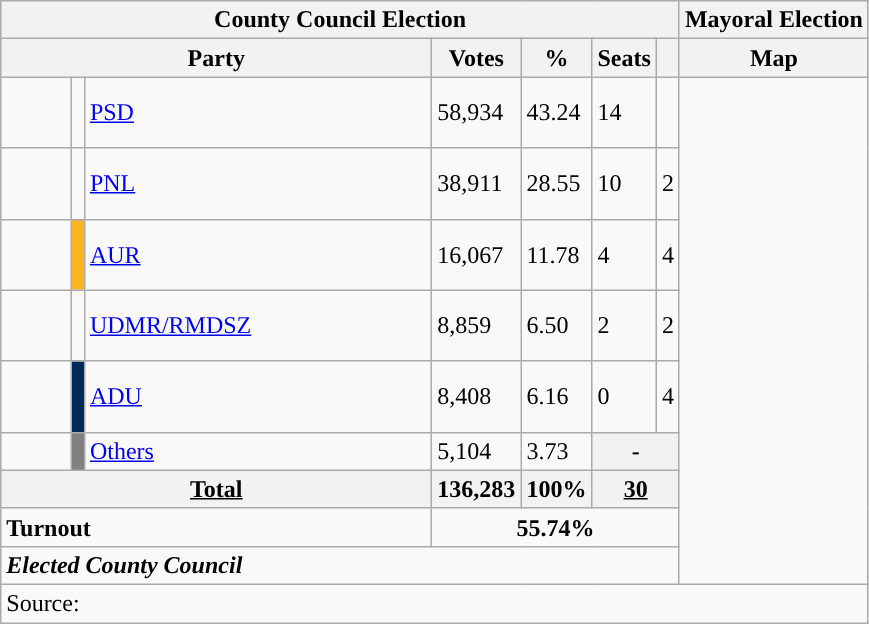<table class="wikitable" style="text-align:left">
<tr>
<th colspan="7">County Council Election</th>
<th>Mayoral Election</th>
</tr>
<tr>
<th colspan="3" width="280">Party</th>
<th>Votes</th>
<th>%</th>
<th>Seats</th>
<th></th>
<th>Map</th>
</tr>
<tr>
<td width="40" height="40"></td>
<td style="color:inherit;background:"></td>
<td align="left"><a href='#'>PSD</a></td>
<td>58,934</td>
<td>43.24</td>
<td>14</td>
<td></td>
<td rowspan="9"></td>
</tr>
<tr>
<td height="40"></td>
<td width="1" style="color:inherit;background:"></td>
<td align="left"><a href='#'>PNL</a></td>
<td>38,911</td>
<td>28.55</td>
<td>10</td>
<td>2</td>
</tr>
<tr>
<td height="40"></td>
<td style="background:#FCB521;"></td>
<td align="left"><a href='#'>AUR</a></td>
<td>16,067</td>
<td>11.78</td>
<td>4</td>
<td>4</td>
</tr>
<tr>
<td height="40"></td>
<td style="color:inherit;background:"></td>
<td align="left"><a href='#'>UDMR/RMDSZ</a></td>
<td>8,859</td>
<td>6.50</td>
<td>2</td>
<td>2</td>
</tr>
<tr>
<td height="40"></td>
<td style="background:#002A59;"></td>
<td align="left"><a href='#'>ADU</a></td>
<td>8,408</td>
<td>6.16</td>
<td>0</td>
<td>4</td>
</tr>
<tr>
<td></td>
<td style="background-color:Grey "></td>
<td align="left"><a href='#'>Others</a></td>
<td>5,104</td>
<td>3.73</td>
<th colspan="2">-</th>
</tr>
<tr>
<th colspan="3"><strong><u>Total</u></strong></th>
<th style="text-align:left">136,283</th>
<th style="text-align:left">100%</th>
<th colspan="2"><strong><u>30</u></strong></th>
</tr>
<tr>
<td colspan="3"><strong>Turnout</strong></td>
<td colspan="4" style="text-align: center"><strong>55.74%</strong></td>
</tr>
<tr>
<td colspan="7"><strong><em>Elected County Council</em></strong></td>
</tr>
<tr>
<td colspan="8">Source: </td>
</tr>
</table>
